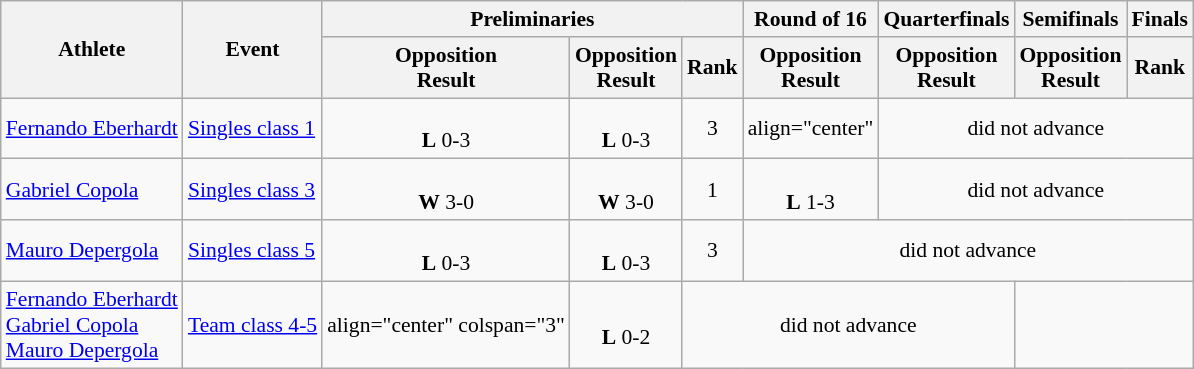<table class=wikitable style="font-size:90%">
<tr>
<th rowspan="2">Athlete</th>
<th rowspan="2">Event</th>
<th colspan="3">Preliminaries</th>
<th>Round of 16</th>
<th>Quarterfinals</th>
<th>Semifinals</th>
<th colspan="2">Finals</th>
</tr>
<tr>
<th>Opposition<br>Result</th>
<th>Opposition<br>Result</th>
<th>Rank</th>
<th>Opposition<br>Result</th>
<th>Opposition<br>Result</th>
<th>Opposition<br>Result</th>
<th>Rank</th>
</tr>
<tr>
<td><a href='#'>Fernando Eberhardt</a></td>
<td><a href='#'>Singles class 1</a></td>
<td align="center"><br> <strong>L</strong> 0-3</td>
<td align="center"><br> <strong>L</strong> 0-3</td>
<td align="center">3</td>
<td>align="center" </td>
<td align="center" colspan=3>did not advance</td>
</tr>
<tr>
<td><a href='#'>Gabriel Copola</a></td>
<td><a href='#'>Singles class 3</a></td>
<td align="center"><br> <strong>W</strong> 3-0</td>
<td align="center"><br> <strong>W</strong> 3-0</td>
<td align="center">1</td>
<td align="center"><br><strong>L</strong> 1-3</td>
<td align="center" colspan=3>did not advance</td>
</tr>
<tr>
<td><a href='#'>Mauro Depergola</a></td>
<td><a href='#'>Singles class 5</a></td>
<td align="center"><br> <strong>L</strong> 0-3</td>
<td align="center"><br> <strong>L</strong> 0-3</td>
<td align="center">3</td>
<td align="center" colspan=4>did not advance</td>
</tr>
<tr>
<td><a href='#'>Fernando Eberhardt</a><br><a href='#'>Gabriel Copola</a><br><a href='#'>Mauro Depergola</a></td>
<td><a href='#'>Team class 4-5</a></td>
<td>align="center" colspan="3" </td>
<td align="center"> <br><strong>L</strong> 0-2</td>
<td align="center" colspan=3>did not advance</td>
</tr>
</table>
